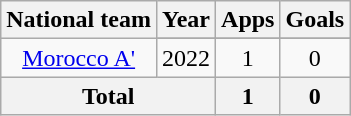<table class="wikitable" style="text-align: center;">
<tr>
<th>National team</th>
<th>Year</th>
<th>Apps</th>
<th>Goals</th>
</tr>
<tr>
<td rowspan="2"><a href='#'>Morocco A'</a></td>
</tr>
<tr>
<td>2022</td>
<td>1</td>
<td>0</td>
</tr>
<tr>
<th colspan="2">Total</th>
<th>1</th>
<th>0</th>
</tr>
</table>
